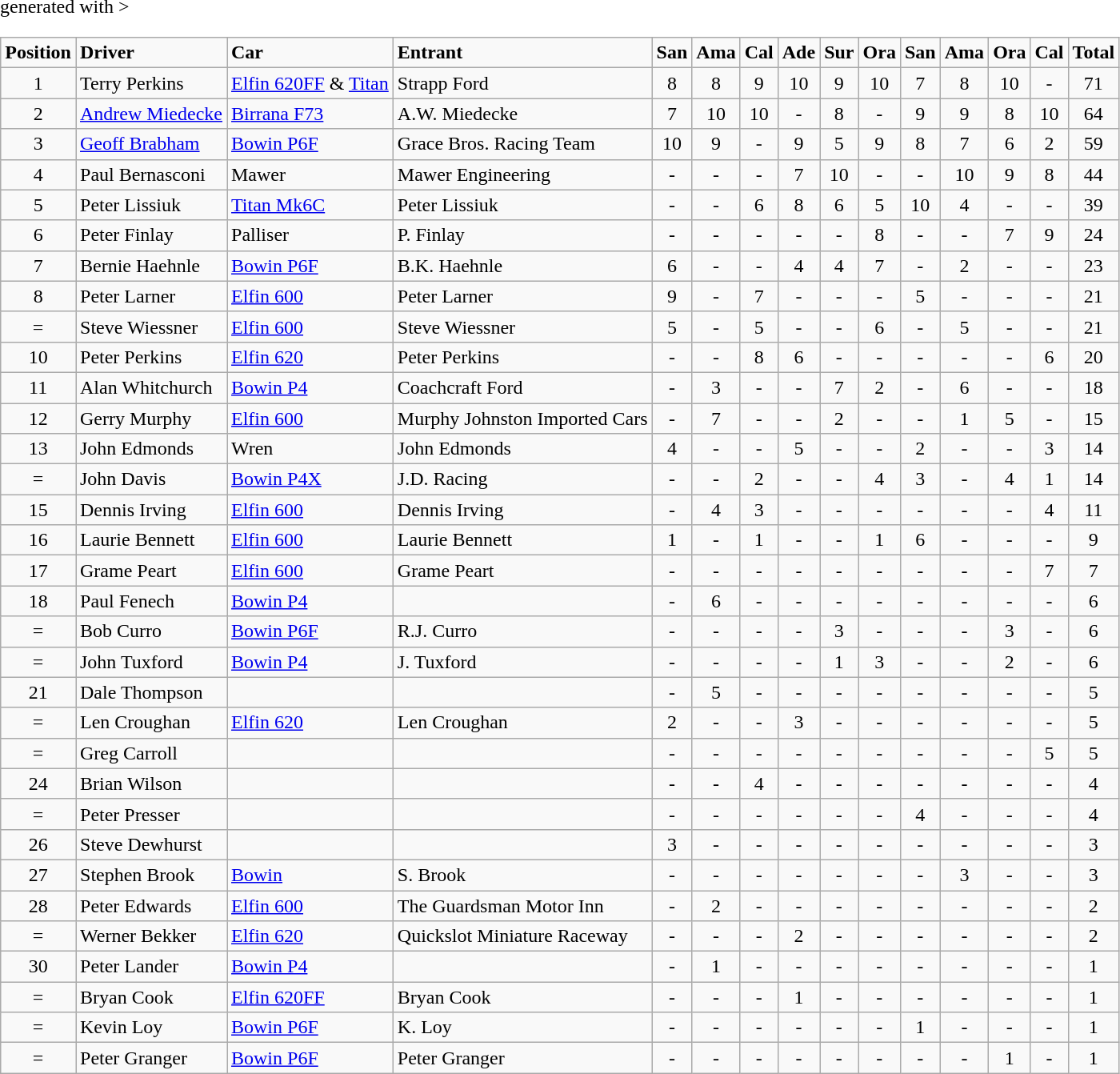<table class="wikitable" <hiddentext>generated with >
<tr style="font-weight:bold">
<td align="center">Position</td>
<td>Driver</td>
<td>Car</td>
<td>Entrant</td>
<td align="center">San</td>
<td align="center">Ama</td>
<td align="center">Cal</td>
<td align="center">Ade</td>
<td align="center">Sur</td>
<td align="center">Ora</td>
<td align="center">San</td>
<td align="center">Ama</td>
<td align="center">Ora</td>
<td align="center">Cal</td>
<td align="center">Total</td>
</tr>
<tr>
<td align="center">1</td>
<td>Terry Perkins</td>
<td><a href='#'>Elfin 620FF</a> & <a href='#'>Titan</a></td>
<td>Strapp Ford</td>
<td align="center">8</td>
<td align="center">8</td>
<td align="center">9</td>
<td align="center">10</td>
<td align="center">9</td>
<td align="center">10</td>
<td align="center">7</td>
<td align="center">8</td>
<td align="center">10</td>
<td align="center">-</td>
<td align="center">71</td>
</tr>
<tr>
<td align="center">2</td>
<td><a href='#'>Andrew Miedecke</a></td>
<td><a href='#'>Birrana F73</a></td>
<td>A.W. Miedecke</td>
<td align="center">7</td>
<td align="center">10</td>
<td align="center">10</td>
<td align="center">-</td>
<td align="center">8</td>
<td align="center">-</td>
<td align="center">9</td>
<td align="center">9</td>
<td align="center">8</td>
<td align="center">10</td>
<td align="center">64</td>
</tr>
<tr>
<td align="center">3</td>
<td><a href='#'>Geoff Brabham</a></td>
<td><a href='#'>Bowin P6F</a></td>
<td>Grace Bros. Racing Team</td>
<td align="center">10</td>
<td align="center">9</td>
<td align="center">-</td>
<td align="center">9</td>
<td align="center">5</td>
<td align="center">9</td>
<td align="center">8</td>
<td align="center">7</td>
<td align="center">6</td>
<td align="center">2</td>
<td align="center">59</td>
</tr>
<tr>
<td align="center">4</td>
<td>Paul Bernasconi</td>
<td>Mawer</td>
<td>Mawer Engineering</td>
<td align="center">-</td>
<td align="center">-</td>
<td align="center">-</td>
<td align="center">7</td>
<td align="center">10</td>
<td align="center">-</td>
<td align="center">-</td>
<td align="center">10</td>
<td align="center">9</td>
<td align="center">8</td>
<td align="center">44</td>
</tr>
<tr>
<td align="center">5</td>
<td>Peter Lissiuk</td>
<td><a href='#'>Titan Mk6C</a></td>
<td>Peter Lissiuk</td>
<td align="center">-</td>
<td align="center">-</td>
<td align="center">6</td>
<td align="center">8</td>
<td align="center">6</td>
<td align="center">5</td>
<td align="center">10</td>
<td align="center">4</td>
<td align="center">-</td>
<td align="center">-</td>
<td align="center">39</td>
</tr>
<tr>
<td align="center">6</td>
<td>Peter Finlay</td>
<td>Palliser</td>
<td>P. Finlay</td>
<td align="center">-</td>
<td align="center">-</td>
<td align="center">-</td>
<td align="center">-</td>
<td align="center">-</td>
<td align="center">8</td>
<td align="center">-</td>
<td align="center">-</td>
<td align="center">7</td>
<td align="center">9</td>
<td align="center">24</td>
</tr>
<tr>
<td align="center">7</td>
<td>Bernie Haehnle</td>
<td><a href='#'>Bowin P6F</a></td>
<td>B.K. Haehnle</td>
<td align="center">6</td>
<td align="center">-</td>
<td align="center">-</td>
<td align="center">4</td>
<td align="center">4</td>
<td align="center">7</td>
<td align="center">-</td>
<td align="center">2</td>
<td align="center">-</td>
<td align="center">-</td>
<td align="center">23</td>
</tr>
<tr>
<td align="center">8</td>
<td>Peter Larner</td>
<td><a href='#'>Elfin 600</a></td>
<td>Peter Larner</td>
<td align="center">9</td>
<td align="center">-</td>
<td align="center">7</td>
<td align="center">-</td>
<td align="center">-</td>
<td align="center">-</td>
<td align="center">5</td>
<td align="center">-</td>
<td align="center">-</td>
<td align="center">-</td>
<td align="center">21</td>
</tr>
<tr>
<td align="center">=</td>
<td>Steve Wiessner</td>
<td><a href='#'>Elfin 600</a></td>
<td>Steve Wiessner</td>
<td align="center">5</td>
<td align="center">-</td>
<td align="center">5</td>
<td align="center">-</td>
<td align="center">-</td>
<td align="center">6</td>
<td align="center">-</td>
<td align="center">5</td>
<td align="center">-</td>
<td align="center">-</td>
<td align="center">21</td>
</tr>
<tr>
<td align="center">10</td>
<td>Peter Perkins</td>
<td><a href='#'>Elfin 620</a></td>
<td>Peter Perkins</td>
<td align="center">-</td>
<td align="center">-</td>
<td align="center">8</td>
<td align="center">6</td>
<td align="center">-</td>
<td align="center">-</td>
<td align="center">-</td>
<td align="center">-</td>
<td align="center">-</td>
<td align="center">6</td>
<td align="center">20</td>
</tr>
<tr>
<td align="center">11</td>
<td>Alan Whitchurch</td>
<td><a href='#'>Bowin P4</a></td>
<td>Coachcraft Ford</td>
<td align="center">-</td>
<td align="center">3</td>
<td align="center">-</td>
<td align="center">-</td>
<td align="center">7</td>
<td align="center">2</td>
<td align="center">-</td>
<td align="center">6</td>
<td align="center">-</td>
<td align="center">-</td>
<td align="center">18</td>
</tr>
<tr>
<td align="center">12</td>
<td>Gerry Murphy</td>
<td><a href='#'>Elfin 600</a></td>
<td>Murphy Johnston Imported Cars</td>
<td align="center">-</td>
<td align="center">7</td>
<td align="center">-</td>
<td align="center">-</td>
<td align="center">2</td>
<td align="center">-</td>
<td align="center">-</td>
<td align="center">1</td>
<td align="center">5</td>
<td align="center">-</td>
<td align="center">15</td>
</tr>
<tr>
<td align="center">13</td>
<td>John Edmonds</td>
<td>Wren</td>
<td>John Edmonds</td>
<td align="center">4</td>
<td align="center">-</td>
<td align="center">-</td>
<td align="center">5</td>
<td align="center">-</td>
<td align="center">-</td>
<td align="center">2</td>
<td align="center">-</td>
<td align="center">-</td>
<td align="center">3</td>
<td align="center">14</td>
</tr>
<tr>
<td align="center">=</td>
<td>John Davis</td>
<td><a href='#'>Bowin P4X</a></td>
<td>J.D. Racing</td>
<td align="center">-</td>
<td align="center">-</td>
<td align="center">2</td>
<td align="center">-</td>
<td align="center">-</td>
<td align="center">4</td>
<td align="center">3</td>
<td align="center">-</td>
<td align="center">4</td>
<td align="center">1</td>
<td align="center">14</td>
</tr>
<tr>
<td align="center">15</td>
<td>Dennis Irving</td>
<td><a href='#'>Elfin 600</a></td>
<td>Dennis Irving</td>
<td align="center">-</td>
<td align="center">4</td>
<td align="center">3</td>
<td align="center">-</td>
<td align="center">-</td>
<td align="center">-</td>
<td align="center">-</td>
<td align="center">-</td>
<td align="center">-</td>
<td align="center">4</td>
<td align="center">11</td>
</tr>
<tr>
<td align="center">16</td>
<td>Laurie Bennett</td>
<td><a href='#'>Elfin 600</a></td>
<td>Laurie Bennett</td>
<td align="center">1</td>
<td align="center">-</td>
<td align="center">1</td>
<td align="center">-</td>
<td align="center">-</td>
<td align="center">1</td>
<td align="center">6</td>
<td align="center">-</td>
<td align="center">-</td>
<td align="center">-</td>
<td align="center">9</td>
</tr>
<tr>
<td align="center">17</td>
<td>Grame Peart</td>
<td><a href='#'>Elfin 600</a></td>
<td>Grame Peart</td>
<td align="center">-</td>
<td align="center">-</td>
<td align="center">-</td>
<td align="center">-</td>
<td align="center">-</td>
<td align="center">-</td>
<td align="center">-</td>
<td align="center">-</td>
<td align="center">-</td>
<td align="center">7</td>
<td align="center">7</td>
</tr>
<tr>
<td align="center">18</td>
<td>Paul Fenech</td>
<td><a href='#'>Bowin P4</a></td>
<td></td>
<td align="center">-</td>
<td align="center">6</td>
<td align="center">-</td>
<td align="center">-</td>
<td align="center">-</td>
<td align="center">-</td>
<td align="center">-</td>
<td align="center">-</td>
<td align="center">-</td>
<td align="center">-</td>
<td align="center">6</td>
</tr>
<tr>
<td align="center">=</td>
<td>Bob Curro</td>
<td><a href='#'>Bowin P6F</a></td>
<td>R.J. Curro</td>
<td align="center">-</td>
<td align="center">-</td>
<td align="center">-</td>
<td align="center">-</td>
<td align="center">3</td>
<td align="center">-</td>
<td align="center">-</td>
<td align="center">-</td>
<td align="center">3</td>
<td align="center">-</td>
<td align="center">6</td>
</tr>
<tr>
<td align="center">=</td>
<td>John Tuxford</td>
<td><a href='#'>Bowin P4</a></td>
<td>J. Tuxford</td>
<td align="center">-</td>
<td align="center">-</td>
<td align="center">-</td>
<td align="center">-</td>
<td align="center">1</td>
<td align="center">3</td>
<td align="center">-</td>
<td align="center">-</td>
<td align="center">2</td>
<td align="center">-</td>
<td align="center">6</td>
</tr>
<tr>
<td align="center">21</td>
<td>Dale Thompson</td>
<td></td>
<td></td>
<td align="center">-</td>
<td align="center">5</td>
<td align="center">-</td>
<td align="center">-</td>
<td align="center">-</td>
<td align="center">-</td>
<td align="center">-</td>
<td align="center">-</td>
<td align="center">-</td>
<td align="center">-</td>
<td align="center">5</td>
</tr>
<tr>
<td align="center">=</td>
<td>Len Croughan</td>
<td><a href='#'>Elfin 620</a></td>
<td>Len Croughan</td>
<td align="center">2</td>
<td align="center">-</td>
<td align="center">-</td>
<td align="center">3</td>
<td align="center">-</td>
<td align="center">-</td>
<td align="center">-</td>
<td align="center">-</td>
<td align="center">-</td>
<td align="center">-</td>
<td align="center">5</td>
</tr>
<tr>
<td align="center">=</td>
<td>Greg Carroll</td>
<td></td>
<td></td>
<td align="center">-</td>
<td align="center">-</td>
<td align="center">-</td>
<td align="center">-</td>
<td align="center">-</td>
<td align="center">-</td>
<td align="center">-</td>
<td align="center">-</td>
<td align="center">-</td>
<td align="center">5</td>
<td align="center">5</td>
</tr>
<tr>
<td align="center">24</td>
<td>Brian Wilson</td>
<td></td>
<td></td>
<td align="center">-</td>
<td align="center">-</td>
<td align="center">4</td>
<td align="center">-</td>
<td align="center">-</td>
<td align="center">-</td>
<td align="center">-</td>
<td align="center">-</td>
<td align="center">-</td>
<td align="center">-</td>
<td align="center">4</td>
</tr>
<tr>
<td align="center">=</td>
<td>Peter Presser</td>
<td></td>
<td></td>
<td align="center">-</td>
<td align="center">-</td>
<td align="center">-</td>
<td align="center">-</td>
<td align="center">-</td>
<td align="center">-</td>
<td align="center">4</td>
<td align="center">-</td>
<td align="center">-</td>
<td align="center">-</td>
<td align="center">4</td>
</tr>
<tr>
<td align="center">26</td>
<td>Steve Dewhurst</td>
<td></td>
<td></td>
<td align="center">3</td>
<td align="center">-</td>
<td align="center">-</td>
<td align="center">-</td>
<td align="center">-</td>
<td align="center">-</td>
<td align="center">-</td>
<td align="center">-</td>
<td align="center">-</td>
<td align="center">-</td>
<td align="center">3</td>
</tr>
<tr>
<td align="center">27</td>
<td>Stephen Brook</td>
<td><a href='#'>Bowin</a></td>
<td>S. Brook</td>
<td align="center">-</td>
<td align="center">-</td>
<td align="center">-</td>
<td align="center">-</td>
<td align="center">-</td>
<td align="center">-</td>
<td align="center">-</td>
<td align="center">3</td>
<td align="center">-</td>
<td align="center">-</td>
<td align="center">3</td>
</tr>
<tr>
<td align="center">28</td>
<td>Peter Edwards</td>
<td><a href='#'>Elfin 600</a></td>
<td>The Guardsman Motor Inn</td>
<td align="center">-</td>
<td align="center">2</td>
<td align="center">-</td>
<td align="center">-</td>
<td align="center">-</td>
<td align="center">-</td>
<td align="center">-</td>
<td align="center">-</td>
<td align="center">-</td>
<td align="center">-</td>
<td align="center">2</td>
</tr>
<tr>
<td align="center">=</td>
<td>Werner Bekker</td>
<td><a href='#'>Elfin 620</a></td>
<td>Quickslot Miniature Raceway</td>
<td align="center">-</td>
<td align="center">-</td>
<td align="center">-</td>
<td align="center">2</td>
<td align="center">-</td>
<td align="center">-</td>
<td align="center">-</td>
<td align="center">-</td>
<td align="center">-</td>
<td align="center">-</td>
<td align="center">2</td>
</tr>
<tr>
<td align="center">30</td>
<td>Peter Lander</td>
<td><a href='#'>Bowin P4</a></td>
<td></td>
<td align="center">-</td>
<td align="center">1</td>
<td align="center">-</td>
<td align="center">-</td>
<td align="center">-</td>
<td align="center">-</td>
<td align="center">-</td>
<td align="center">-</td>
<td align="center">-</td>
<td align="center">-</td>
<td align="center">1</td>
</tr>
<tr>
<td align="center">=</td>
<td>Bryan Cook</td>
<td><a href='#'>Elfin 620FF</a></td>
<td>Bryan Cook</td>
<td align="center">-</td>
<td align="center">-</td>
<td align="center">-</td>
<td align="center">1</td>
<td align="center">-</td>
<td align="center">-</td>
<td align="center">-</td>
<td align="center">-</td>
<td align="center">-</td>
<td align="center">-</td>
<td align="center">1</td>
</tr>
<tr>
<td align="center">=</td>
<td>Kevin Loy</td>
<td><a href='#'>Bowin P6F</a></td>
<td>K. Loy</td>
<td align="center">-</td>
<td align="center">-</td>
<td align="center">-</td>
<td align="center">-</td>
<td align="center">-</td>
<td align="center">-</td>
<td align="center">1</td>
<td align="center">-</td>
<td align="center">-</td>
<td align="center">-</td>
<td align="center">1</td>
</tr>
<tr>
<td align="center">=</td>
<td>Peter Granger</td>
<td><a href='#'>Bowin P6F</a></td>
<td>Peter Granger</td>
<td align="center">-</td>
<td align="center">-</td>
<td align="center">-</td>
<td align="center">-</td>
<td align="center">-</td>
<td align="center">-</td>
<td align="center">-</td>
<td align="center">-</td>
<td align="center">1</td>
<td align="center">-</td>
<td align="center">1</td>
</tr>
</table>
